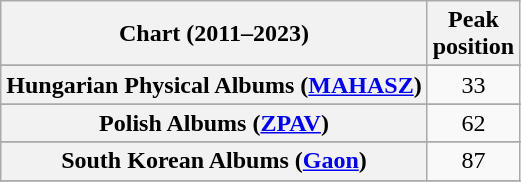<table class="wikitable sortable plainrowheaders" style="text-align:center">
<tr>
<th scope="col">Chart (2011–2023)</th>
<th scope="col">Peak<br> position</th>
</tr>
<tr>
</tr>
<tr>
</tr>
<tr>
</tr>
<tr>
</tr>
<tr>
</tr>
<tr>
<th scope="row">Hungarian Physical Albums (<a href='#'>MAHASZ</a>)</th>
<td>33</td>
</tr>
<tr>
</tr>
<tr>
</tr>
<tr>
<th scope="row">Polish Albums (<a href='#'>ZPAV</a>)</th>
<td>62</td>
</tr>
<tr>
</tr>
<tr>
</tr>
<tr>
<th scope="row">South Korean Albums (<a href='#'>Gaon</a>)</th>
<td>87</td>
</tr>
<tr>
</tr>
<tr>
</tr>
<tr>
</tr>
</table>
